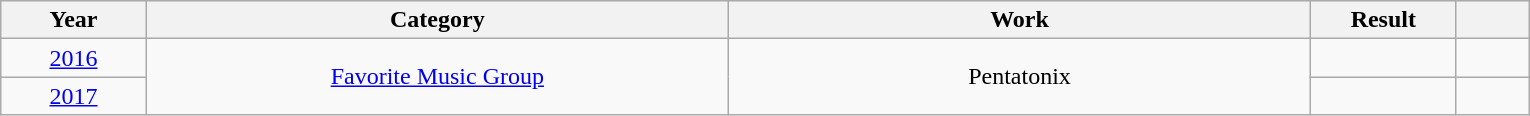<table class="wikitable">
<tr>
<th style="width:5%;">Year</th>
<th style="width:20%;">Category</th>
<th style="width:20%;">Work</th>
<th style="width:5%;">Result</th>
<th style="width:2.5%;"></th>
</tr>
<tr>
<td style="text-align:center;"><a href='#'>2016</a></td>
<td rowspan="2" style="text-align:center;"><a href='#'>Favorite Music Group</a></td>
<td rowspan="2" style="text-align:center;">Pentatonix</td>
<td></td>
<td style="text-align:center;"></td>
</tr>
<tr>
<td style="text-align:center;"><a href='#'>2017</a></td>
<td></td>
<td style="text-align:center;"></td>
</tr>
</table>
